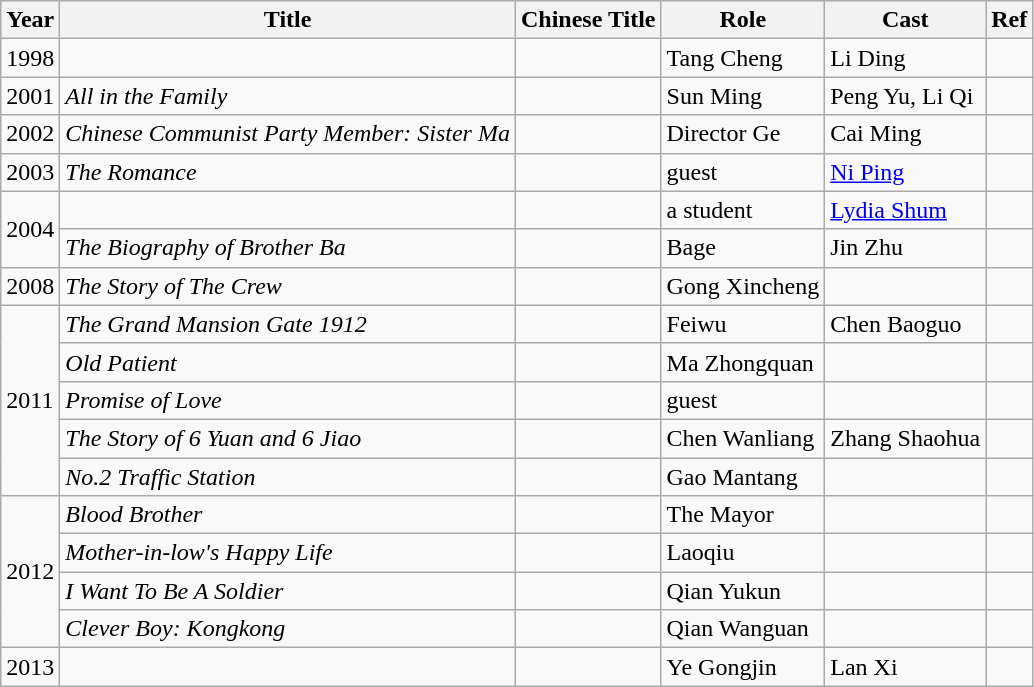<table class="wikitable">
<tr>
<th>Year</th>
<th>Title</th>
<th>Chinese Title</th>
<th>Role</th>
<th>Cast</th>
<th>Ref</th>
</tr>
<tr>
<td>1998</td>
<td></td>
<td></td>
<td>Tang Cheng</td>
<td>Li Ding</td>
<td></td>
</tr>
<tr>
<td>2001</td>
<td><em>All in the Family</em></td>
<td></td>
<td>Sun Ming</td>
<td>Peng Yu, Li Qi</td>
<td></td>
</tr>
<tr>
<td>2002</td>
<td><em>Chinese Communist Party Member: Sister Ma</em></td>
<td></td>
<td>Director Ge</td>
<td>Cai Ming</td>
<td></td>
</tr>
<tr>
<td>2003</td>
<td><em>The Romance</em></td>
<td></td>
<td>guest</td>
<td><a href='#'>Ni Ping</a></td>
<td></td>
</tr>
<tr>
<td rowspan="2">2004</td>
<td></td>
<td></td>
<td>a student</td>
<td><a href='#'>Lydia Shum</a></td>
<td></td>
</tr>
<tr>
<td><em>The Biography of Brother Ba</em></td>
<td></td>
<td>Bage</td>
<td>Jin Zhu</td>
<td></td>
</tr>
<tr>
<td>2008</td>
<td><em>The Story of The Crew</em></td>
<td></td>
<td>Gong Xincheng</td>
<td></td>
<td></td>
</tr>
<tr>
<td rowspan="5">2011</td>
<td><em>The Grand Mansion Gate 1912</em></td>
<td></td>
<td>Feiwu</td>
<td>Chen Baoguo</td>
<td></td>
</tr>
<tr>
<td><em>Old Patient</em></td>
<td></td>
<td>Ma Zhongquan</td>
<td></td>
<td></td>
</tr>
<tr>
<td><em>Promise of Love</em></td>
<td></td>
<td>guest</td>
<td></td>
</tr>
<tr>
<td><em>The Story of 6 Yuan and 6 Jiao</em></td>
<td></td>
<td>Chen Wanliang</td>
<td>Zhang Shaohua</td>
<td></td>
</tr>
<tr>
<td><em>No.2 Traffic Station</em></td>
<td></td>
<td>Gao Mantang</td>
<td></td>
<td></td>
</tr>
<tr>
<td rowspan="4">2012</td>
<td><em>Blood Brother</em></td>
<td></td>
<td>The Mayor</td>
<td></td>
<td></td>
</tr>
<tr>
<td><em>Mother-in-low's Happy Life</em></td>
<td></td>
<td>Laoqiu</td>
<td></td>
<td></td>
</tr>
<tr>
<td><em>I Want To Be A Soldier</em></td>
<td></td>
<td>Qian Yukun</td>
<td></td>
<td></td>
</tr>
<tr>
<td><em>Clever Boy: Kongkong</em></td>
<td></td>
<td>Qian Wanguan</td>
<td></td>
<td></td>
</tr>
<tr>
<td rowspan="1">2013</td>
<td></td>
<td></td>
<td>Ye Gongjin</td>
<td>Lan Xi</td>
<td></td>
</tr>
</table>
